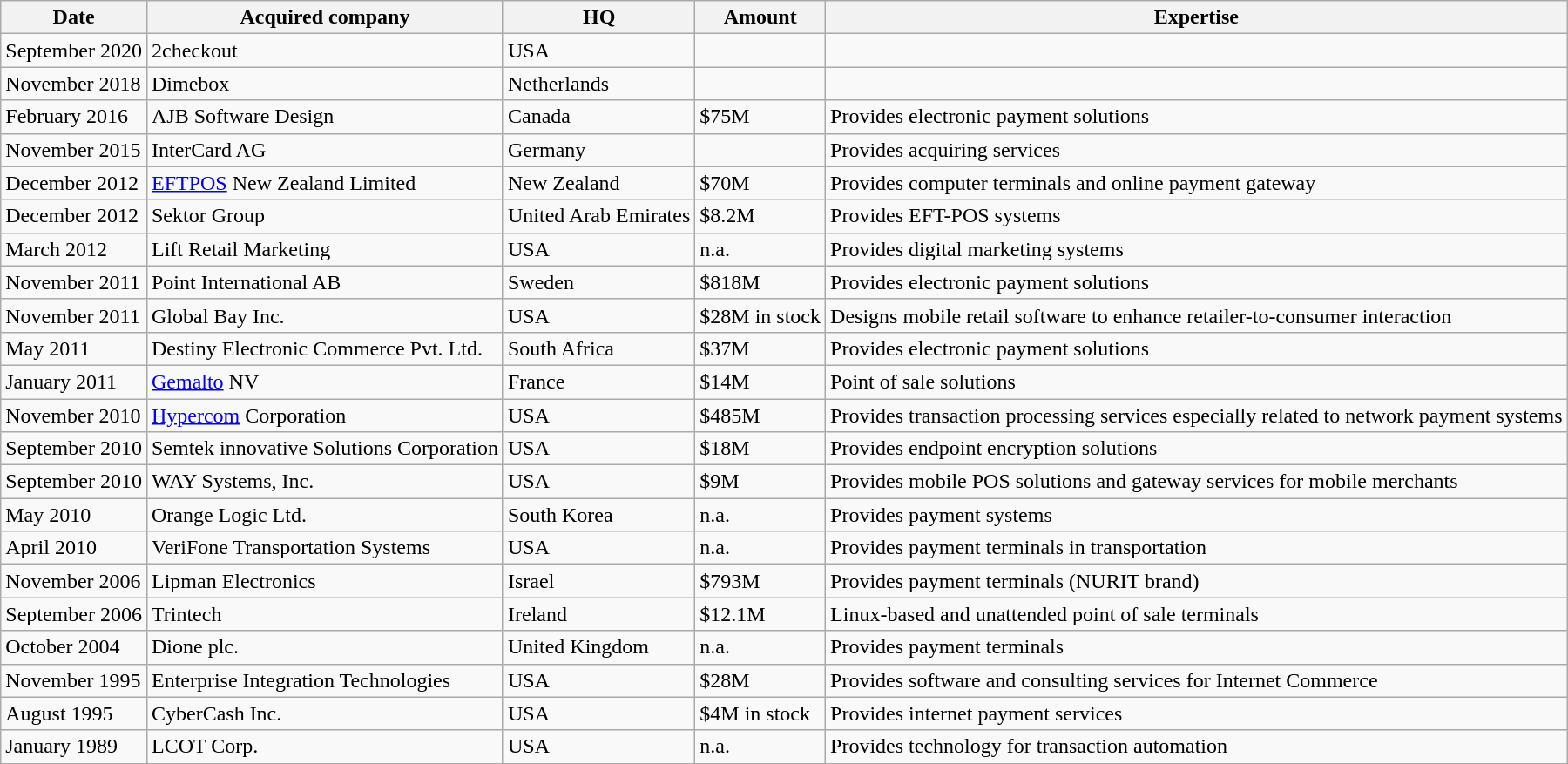<table class="wikitable">
<tr>
<th>Date</th>
<th>Acquired company</th>
<th>HQ</th>
<th>Amount</th>
<th>Expertise</th>
</tr>
<tr>
<td>September 2020</td>
<td>2checkout</td>
<td>USA</td>
<td></td>
<td></td>
</tr>
<tr>
<td>November 2018</td>
<td>Dimebox</td>
<td>Netherlands</td>
<td></td>
<td></td>
</tr>
<tr>
<td>February 2016</td>
<td>AJB Software Design</td>
<td>Canada</td>
<td>$75M</td>
<td>Provides electronic payment solutions</td>
</tr>
<tr>
<td>November 2015</td>
<td>InterCard AG</td>
<td>Germany</td>
<td></td>
<td>Provides acquiring services</td>
</tr>
<tr>
<td>December 2012</td>
<td><a href='#'>EFTPOS</a> New Zealand Limited</td>
<td>New Zealand</td>
<td>$70M</td>
<td>Provides computer terminals and online payment gateway</td>
</tr>
<tr>
<td>December 2012</td>
<td>Sektor Group</td>
<td>United Arab Emirates</td>
<td>$8.2M</td>
<td>Provides EFT-POS systems</td>
</tr>
<tr>
<td>March 2012</td>
<td>Lift Retail Marketing</td>
<td>USA</td>
<td>n.a.</td>
<td>Provides digital marketing systems</td>
</tr>
<tr>
<td>November 2011</td>
<td>Point International AB</td>
<td>Sweden</td>
<td>$818M</td>
<td>Provides electronic payment solutions</td>
</tr>
<tr>
<td>November 2011</td>
<td>Global Bay Inc.</td>
<td>USA</td>
<td>$28M in stock</td>
<td>Designs mobile retail software to enhance retailer-to-consumer interaction</td>
</tr>
<tr>
<td>May 2011</td>
<td>Destiny Electronic Commerce Pvt. Ltd.</td>
<td>South Africa</td>
<td>$37M</td>
<td>Provides electronic payment solutions</td>
</tr>
<tr>
<td>January 2011</td>
<td><a href='#'>Gemalto</a> NV</td>
<td>France</td>
<td>$14M</td>
<td>Point of sale solutions</td>
</tr>
<tr>
<td>November 2010</td>
<td><a href='#'>Hypercom</a> Corporation</td>
<td>USA</td>
<td>$485M</td>
<td>Provides transaction processing services especially related to network payment systems</td>
</tr>
<tr>
<td>September 2010</td>
<td>Semtek innovative Solutions Corporation</td>
<td>USA</td>
<td>$18M</td>
<td>Provides endpoint encryption solutions</td>
</tr>
<tr>
<td>September 2010</td>
<td>WAY Systems, Inc.</td>
<td>USA</td>
<td>$9M</td>
<td>Provides mobile POS solutions and gateway services for mobile merchants</td>
</tr>
<tr>
<td>May 2010</td>
<td>Orange Logic Ltd.</td>
<td>South Korea</td>
<td>n.a.</td>
<td>Provides payment systems</td>
</tr>
<tr>
<td>April 2010</td>
<td>VeriFone Transportation Systems</td>
<td>USA</td>
<td>n.a.</td>
<td>Provides payment terminals in transportation</td>
</tr>
<tr>
<td>November 2006</td>
<td>Lipman Electronics</td>
<td>Israel</td>
<td>$793M</td>
<td>Provides payment terminals (NURIT brand)</td>
</tr>
<tr>
<td>September 2006</td>
<td>Trintech</td>
<td>Ireland</td>
<td>$12.1M</td>
<td>Linux-based and unattended point of sale terminals</td>
</tr>
<tr>
<td>October 2004</td>
<td>Dione plc.</td>
<td>United Kingdom</td>
<td>n.a.</td>
<td>Provides payment terminals</td>
</tr>
<tr>
<td>November 1995</td>
<td>Enterprise Integration Technologies</td>
<td>USA</td>
<td>$28M</td>
<td>Provides software and consulting services for Internet Commerce</td>
</tr>
<tr>
<td>August 1995</td>
<td>CyberCash Inc.</td>
<td>USA</td>
<td>$4M in stock</td>
<td>Provides internet payment services</td>
</tr>
<tr>
<td>January 1989</td>
<td>LCOT Corp.</td>
<td>USA</td>
<td>n.a.</td>
<td>Provides technology for transaction automation</td>
</tr>
<tr>
</tr>
</table>
